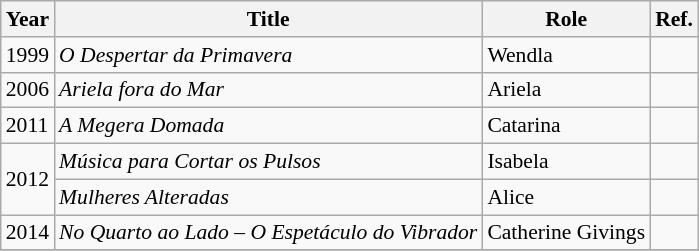<table class="wikitable" style="font-size: 90%;">
<tr>
<th>Year</th>
<th>Title</th>
<th>Role</th>
<th>Ref.</th>
</tr>
<tr>
<td>1999</td>
<td><em>O Despertar da Primavera</em></td>
<td>Wendla</td>
<td></td>
</tr>
<tr>
<td>2006</td>
<td><em>Ariela fora do Mar</em></td>
<td>Ariela</td>
<td></td>
</tr>
<tr>
<td>2011</td>
<td><em>A Megera Domada</em></td>
<td>Catarina</td>
<td></td>
</tr>
<tr>
<td rowspan=2>2012</td>
<td><em>Música para Cortar os Pulsos</em></td>
<td>Isabela</td>
<td></td>
</tr>
<tr>
<td><em>Mulheres Alteradas</em></td>
<td>Alice</td>
<td></td>
</tr>
<tr>
<td>2014</td>
<td><em>No Quarto ao Lado – O Espetáculo do Vibrador</em></td>
<td>Catherine Givings</td>
<td></td>
</tr>
<tr>
</tr>
</table>
